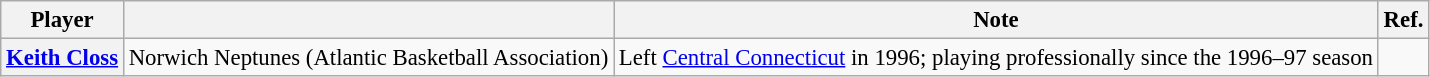<table class="wikitable sortable plainrowheaders" style="text-align:left; font-size:95%">
<tr>
<th>Player</th>
<th></th>
<th class=unsortable>Note</th>
<th class=unsortable>Ref.</th>
</tr>
<tr>
<th scope="row"> <a href='#'>Keith Closs</a></th>
<td>Norwich Neptunes (Atlantic Basketball Association)</td>
<td>Left <a href='#'>Central Connecticut</a> in 1996; playing professionally since the 1996–97 season</td>
<td align=center></td>
</tr>
</table>
